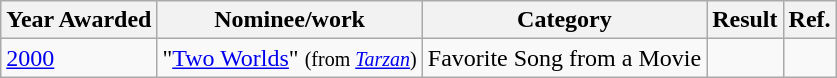<table class="wikitable">
<tr>
<th>Year Awarded</th>
<th>Nominee/work</th>
<th>Category</th>
<th>Result</th>
<th>Ref.</th>
</tr>
<tr>
<td><a href='#'>2000</a></td>
<td>"<a href='#'>Two Worlds</a>" <small>(from <em><a href='#'>Tarzan</a></em>)</small></td>
<td>Favorite Song from a Movie</td>
<td></td>
<td></td>
</tr>
</table>
